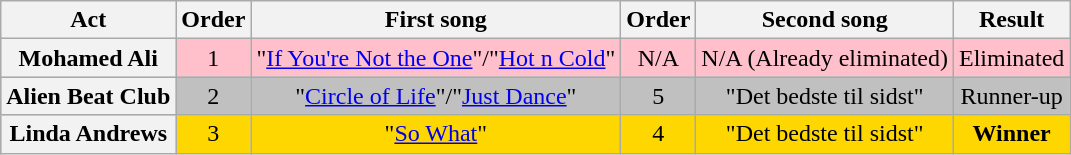<table class="wikitable plainrowheaders" style="text-align:center;">
<tr>
<th>Act</th>
<th>Order</th>
<th>First song</th>
<th>Order</th>
<th>Second song</th>
<th>Result</th>
</tr>
<tr style="background:pink;">
<th scope=row>Mohamed Ali</th>
<td>1</td>
<td>"<a href='#'>If You're Not the One</a>"/"<a href='#'>Hot n Cold</a>"</td>
<td>N/A</td>
<td>N/A (Already eliminated)</td>
<td>Eliminated</td>
</tr>
<tr style="background:silver;">
<th scope=row>Alien Beat Club</th>
<td>2</td>
<td>"<a href='#'>Circle of Life</a>"/"<a href='#'>Just Dance</a>"</td>
<td>5</td>
<td>"Det bedste til sidst"</td>
<td>Runner-up</td>
</tr>
<tr style="background:gold;">
<th scope=row>Linda Andrews</th>
<td>3</td>
<td>"<a href='#'>So What</a>"</td>
<td>4</td>
<td>"Det bedste til sidst"</td>
<td><strong>Winner</strong></td>
</tr>
</table>
